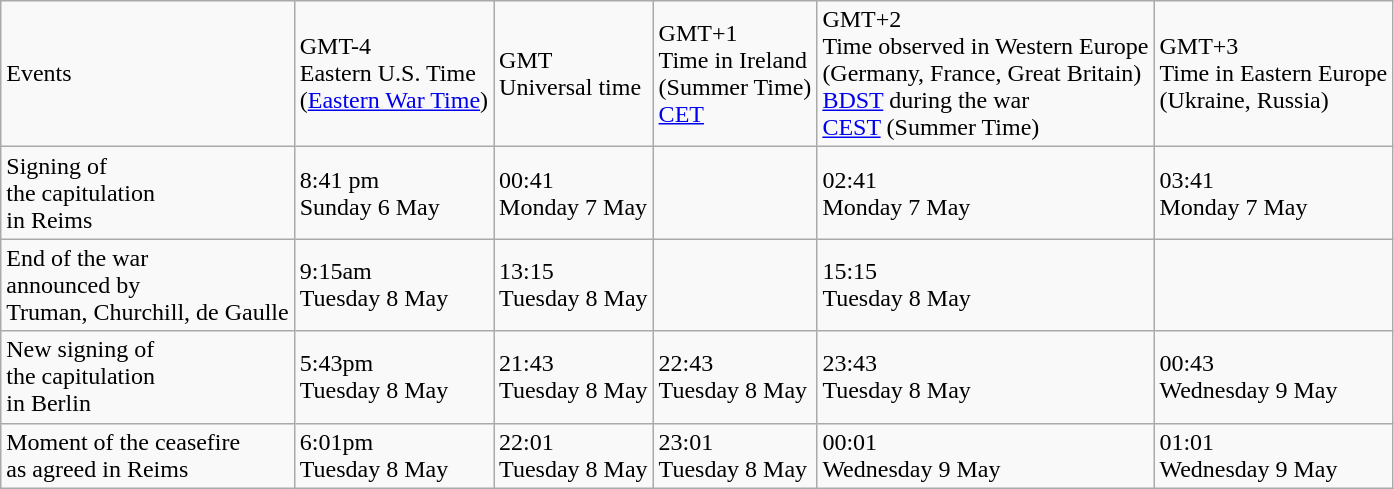<table class="wikitable" border="1" style="border-collapse:collapse;" cellpadding="5">
<tr>
<td>Events</td>
<td>GMT-4 <br> Eastern U.S. Time <br> (<a href='#'>Eastern War Time</a>)</td>
<td>GMT <br> Universal time</td>
<td>GMT+1 <br> Time in Ireland <br> (Summer Time) <br> <a href='#'>CET</a></td>
<td>GMT+2 <br> Time observed in Western Europe <br> (Germany, France, Great Britain) <br><a href='#'>BDST</a> during the war <br> <a href='#'>CEST</a> (Summer Time)</td>
<td>GMT+3 <br> Time in Eastern Europe <br> (Ukraine, Russia)</td>
</tr>
<tr>
<td>Signing of <br> the capitulation <br> in Reims</td>
<td>8:41 pm <br> Sunday 6 May</td>
<td>00:41 <br> Monday 7 May</td>
<td></td>
<td>02:41 <br> Monday 7 May</td>
<td>03:41 <br> Monday 7 May</td>
</tr>
<tr>
<td>End of the war <br> announced by <br> Truman, Churchill, de Gaulle</td>
<td>9:15am <br> Tuesday 8 May</td>
<td>13:15 <br> Tuesday 8 May</td>
<td></td>
<td>15:15 <br> Tuesday 8 May</td>
</tr>
<tr>
<td>New signing of <br> the capitulation <br> in Berlin</td>
<td>5:43pm <br> Tuesday 8 May</td>
<td>21:43 <br> Tuesday 8 May</td>
<td>22:43 <br> Tuesday 8 May</td>
<td>23:43 <br> Tuesday 8 May</td>
<td>00:43 <br> Wednesday 9 May</td>
</tr>
<tr>
<td>Moment of the ceasefire <br> as agreed in Reims</td>
<td>6:01pm <br> Tuesday 8 May</td>
<td>22:01 <br> Tuesday 8 May</td>
<td>23:01 <br> Tuesday 8 May</td>
<td>00:01 <br> Wednesday 9 May</td>
<td>01:01 <br> Wednesday 9 May</td>
</tr>
</table>
